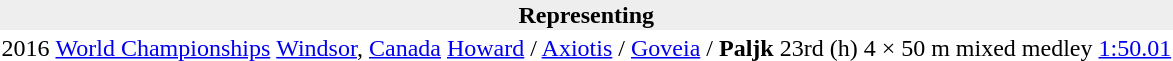<table>
<tr>
<th bgcolor="#eeeeee" colspan="7">Representing </th>
</tr>
<tr>
<td>2016</td>
<td><a href='#'>World Championships</a></td>
<td align=left> <a href='#'>Windsor</a>, <a href='#'>Canada</a></td>
<td><a href='#'>Howard</a> / <a href='#'>Axiotis</a> / <a href='#'>Goveia</a> / <strong>Paljk</strong></td>
<td>23rd (h)</td>
<td>4 × 50 m mixed medley</td>
<td><a href='#'>1:50.01</a></td>
</tr>
</table>
